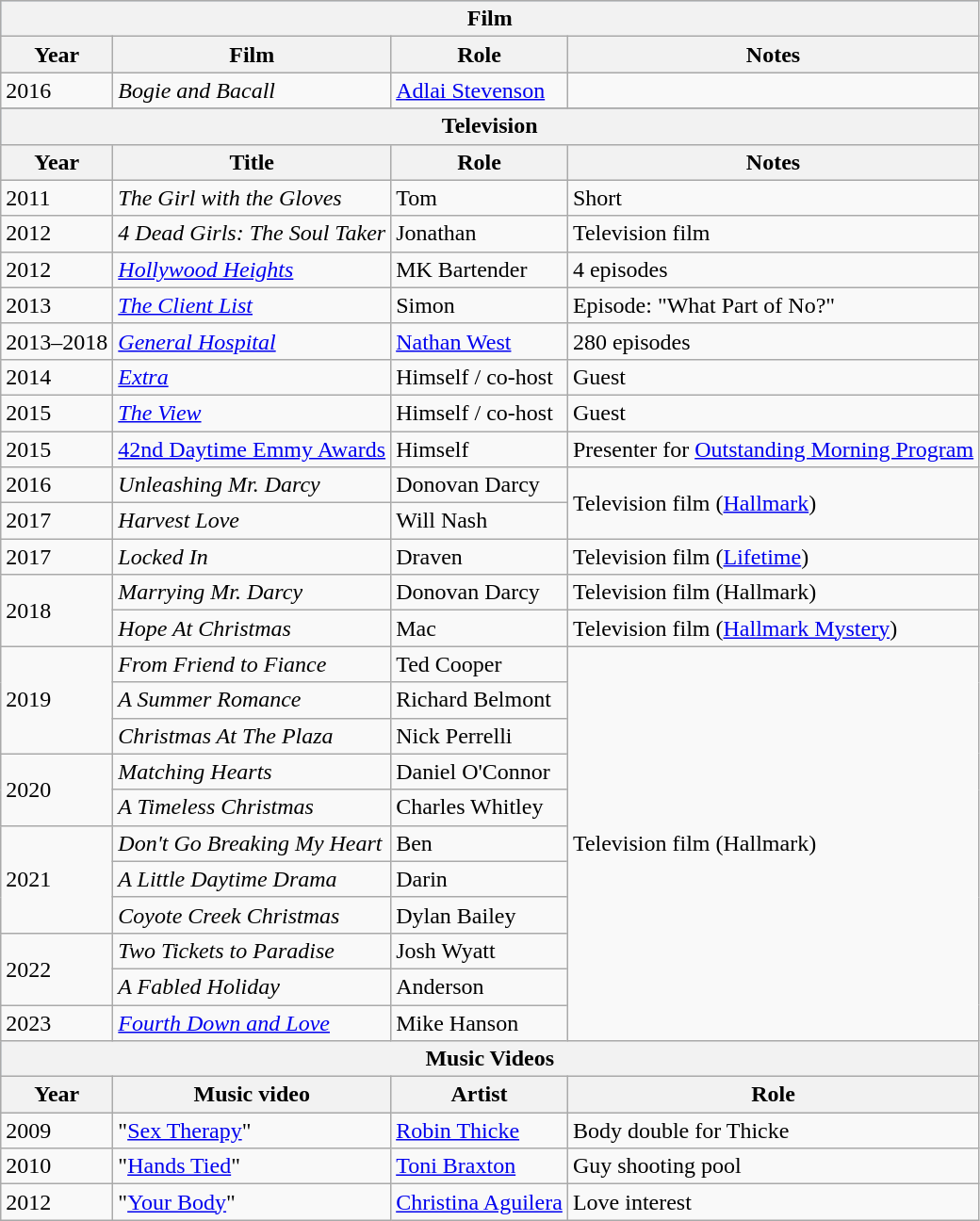<table class="wikitable">
<tr style="background:lightsteelblue;">
<th colspan=4>Film</th>
</tr>
<tr style="background:#ccc;">
<th>Year</th>
<th>Film</th>
<th>Role</th>
<th>Notes</th>
</tr>
<tr>
<td>2016</td>
<td><em>Bogie and Bacall</em></td>
<td><a href='#'>Adlai Stevenson</a></td>
<td></td>
</tr>
<tr>
</tr>
<tr>
</tr>
<tr style="background:lightsteelblue;">
<th colspan=4>Television</th>
</tr>
<tr style="background:#ccc;">
<th>Year</th>
<th>Title</th>
<th>Role</th>
<th>Notes</th>
</tr>
<tr>
<td>2011</td>
<td><em>The Girl with the Gloves</em></td>
<td>Tom</td>
<td>Short</td>
</tr>
<tr>
<td>2012</td>
<td><em>4 Dead Girls: The Soul Taker</em></td>
<td>Jonathan</td>
<td>Television film</td>
</tr>
<tr>
<td>2012</td>
<td><em><a href='#'>Hollywood Heights</a></em></td>
<td>MK Bartender</td>
<td>4 episodes</td>
</tr>
<tr>
<td>2013</td>
<td><em><a href='#'>The Client List</a></em></td>
<td>Simon</td>
<td>Episode: "What Part of No?"</td>
</tr>
<tr>
<td>2013–2018</td>
<td><em><a href='#'>General Hospital</a></em></td>
<td><a href='#'>Nathan West</a></td>
<td>280 episodes</td>
</tr>
<tr>
<td>2014</td>
<td><em><a href='#'>Extra</a></em></td>
<td>Himself / co-host</td>
<td>Guest</td>
</tr>
<tr>
<td>2015</td>
<td><em><a href='#'>The View</a></em></td>
<td>Himself / co-host</td>
<td>Guest</td>
</tr>
<tr>
<td>2015</td>
<td><a href='#'>42nd Daytime Emmy Awards</a></td>
<td>Himself</td>
<td>Presenter for <a href='#'>Outstanding Morning Program</a></td>
</tr>
<tr>
<td>2016</td>
<td><em>Unleashing Mr. Darcy</em></td>
<td>Donovan Darcy</td>
<td rowspan=2>Television film (<a href='#'>Hallmark</a>)</td>
</tr>
<tr>
<td>2017</td>
<td><em>Harvest Love</em></td>
<td>Will Nash</td>
</tr>
<tr>
<td>2017</td>
<td><em>Locked In</em></td>
<td>Draven</td>
<td>Television film (<a href='#'>Lifetime</a>)</td>
</tr>
<tr>
<td rowspan="2">2018</td>
<td><em>Marrying Mr. Darcy</em></td>
<td>Donovan Darcy</td>
<td>Television film (Hallmark)</td>
</tr>
<tr>
<td><em>Hope At Christmas</em></td>
<td>Mac</td>
<td>Television film (<a href='#'>Hallmark Mystery</a>)</td>
</tr>
<tr>
<td rowspan="3">2019</td>
<td><em>From Friend to Fiance</em></td>
<td>Ted Cooper</td>
<td rowspan=11>Television film (Hallmark)</td>
</tr>
<tr>
<td><em>A Summer Romance</em></td>
<td>Richard Belmont</td>
</tr>
<tr>
<td><em>Christmas At The Plaza</em></td>
<td>Nick Perrelli</td>
</tr>
<tr>
<td rowspan=2>2020</td>
<td><em>Matching Hearts</em></td>
<td>Daniel O'Connor</td>
</tr>
<tr>
<td><em>A Timeless Christmas</em></td>
<td>Charles Whitley</td>
</tr>
<tr>
<td rowspan=3>2021</td>
<td><em>Don't Go Breaking My Heart</em></td>
<td>Ben</td>
</tr>
<tr>
<td><em>A Little Daytime Drama</em></td>
<td>Darin</td>
</tr>
<tr>
<td><em>Coyote Creek Christmas</em></td>
<td>Dylan Bailey</td>
</tr>
<tr>
<td rowspan=2>2022</td>
<td><em>Two Tickets to Paradise</em></td>
<td>Josh Wyatt</td>
</tr>
<tr>
<td><em>A Fabled Holiday</em></td>
<td>Anderson</td>
</tr>
<tr>
<td>2023</td>
<td><em><a href='#'>Fourth Down and Love</a></em></td>
<td>Mike Hanson</td>
</tr>
<tr style="background:lightsteelblue;">
<th colspan=4>Music Videos</th>
</tr>
<tr style="background:#ccc;">
<th>Year</th>
<th>Music video</th>
<th>Artist</th>
<th>Role</th>
</tr>
<tr>
<td>2009</td>
<td>"<a href='#'>Sex Therapy</a>"</td>
<td><a href='#'>Robin Thicke</a></td>
<td>Body double for Thicke</td>
</tr>
<tr>
<td>2010</td>
<td>"<a href='#'>Hands Tied</a>"</td>
<td><a href='#'>Toni Braxton</a></td>
<td>Guy shooting pool</td>
</tr>
<tr>
<td>2012</td>
<td>"<a href='#'>Your Body</a>"</td>
<td><a href='#'>Christina Aguilera</a></td>
<td>Love interest</td>
</tr>
</table>
